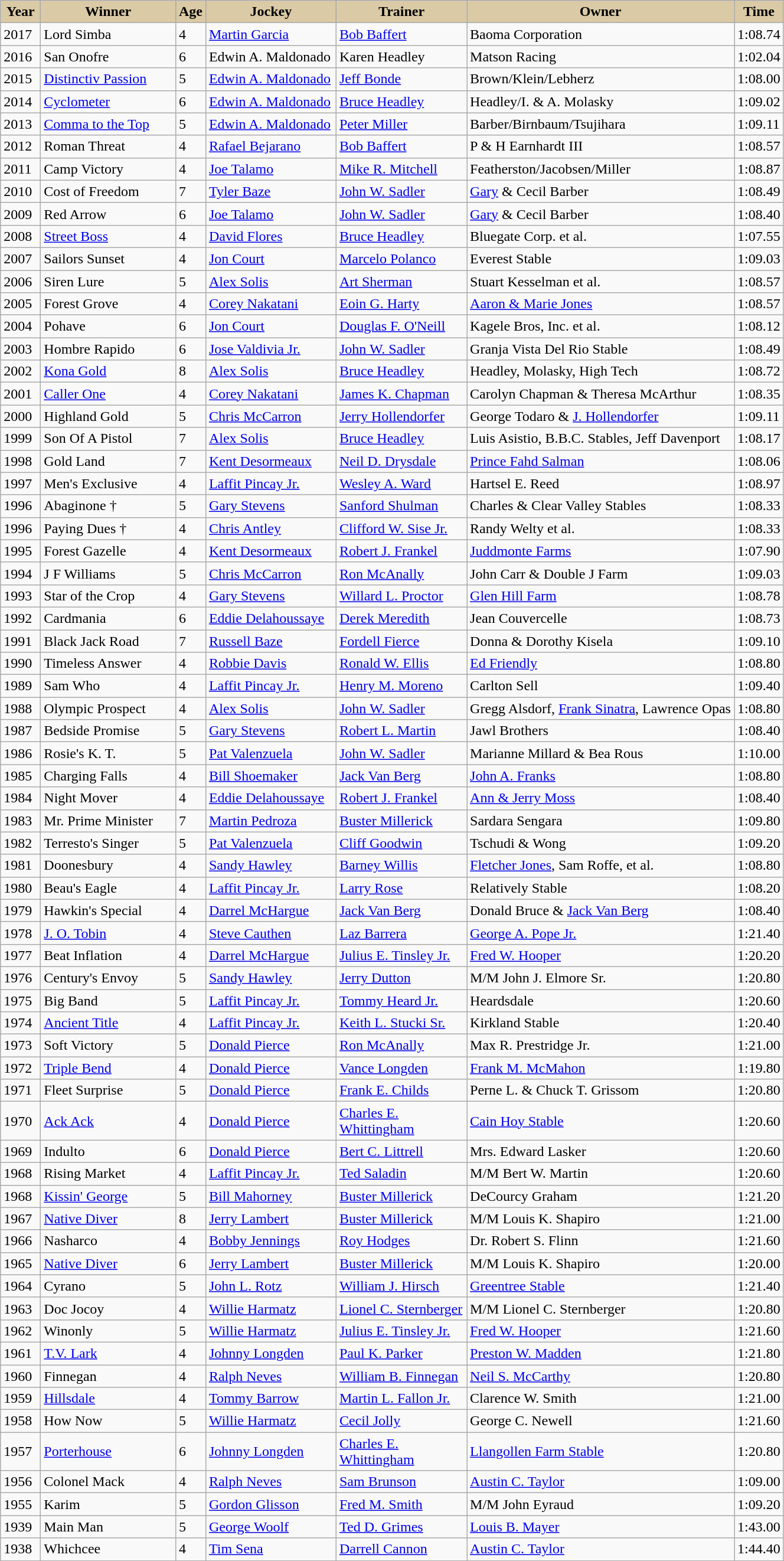<table class="wikitable sortable">
<tr>
<th style="background-color:#DACAA5; width:38px">Year<br></th>
<th style="background-color:#DACAA5; width:145px">Winner<br></th>
<th style="background-color:#DACAA5; width:25px">Age<br></th>
<th style="background-color:#DACAA5; width:140px">Jockey<br></th>
<th style="background-color:#DACAA5; width:140px">Trainer<br></th>
<th style="background-color:#DACAA5">Owner<br></th>
<th style="background-color:#DACAA5">Time<br></th>
</tr>
<tr>
<td>2017</td>
<td>Lord Simba</td>
<td>4</td>
<td><a href='#'>Martin Garcia</a></td>
<td><a href='#'>Bob Baffert</a></td>
<td>Baoma Corporation</td>
<td>1:08.74</td>
</tr>
<tr>
<td>2016</td>
<td>San Onofre</td>
<td>6</td>
<td>Edwin A. Maldonado</td>
<td>Karen Headley</td>
<td>Matson Racing</td>
<td>1:02.04</td>
</tr>
<tr>
<td>2015</td>
<td><a href='#'>Distinctiv Passion</a></td>
<td>5</td>
<td><a href='#'>Edwin A. Maldonado</a></td>
<td><a href='#'>Jeff Bonde</a></td>
<td>Brown/Klein/Lebherz</td>
<td>1:08.00</td>
</tr>
<tr>
<td>2014</td>
<td><a href='#'>Cyclometer</a></td>
<td>6</td>
<td><a href='#'>Edwin A. Maldonado</a></td>
<td><a href='#'>Bruce Headley</a></td>
<td>Headley/I. & A. Molasky</td>
<td>1:09.02</td>
</tr>
<tr>
<td>2013</td>
<td><a href='#'>Comma to the Top</a></td>
<td>5</td>
<td><a href='#'>Edwin A. Maldonado</a></td>
<td><a href='#'>Peter Miller</a></td>
<td>Barber/Birnbaum/Tsujihara</td>
<td>1:09.11</td>
</tr>
<tr>
<td>2012</td>
<td>Roman Threat</td>
<td>4</td>
<td><a href='#'>Rafael Bejarano</a></td>
<td><a href='#'>Bob Baffert</a></td>
<td>P & H Earnhardt III</td>
<td>1:08.57</td>
</tr>
<tr>
<td>2011</td>
<td>Camp Victory</td>
<td>4</td>
<td><a href='#'>Joe Talamo</a></td>
<td><a href='#'>Mike R. Mitchell</a></td>
<td>Featherston/Jacobsen/Miller</td>
<td>1:08.87</td>
</tr>
<tr>
<td>2010</td>
<td>Cost of Freedom</td>
<td>7</td>
<td><a href='#'>Tyler Baze</a></td>
<td><a href='#'>John W. Sadler</a></td>
<td><a href='#'>Gary</a> & Cecil Barber</td>
<td>1:08.49</td>
</tr>
<tr>
<td>2009</td>
<td>Red Arrow</td>
<td>6</td>
<td><a href='#'>Joe Talamo</a></td>
<td><a href='#'>John W. Sadler</a></td>
<td><a href='#'>Gary</a> & Cecil Barber</td>
<td>1:08.40</td>
</tr>
<tr>
<td>2008</td>
<td><a href='#'>Street Boss</a></td>
<td>4</td>
<td><a href='#'>David Flores</a></td>
<td><a href='#'>Bruce Headley</a></td>
<td>Bluegate Corp. et al.</td>
<td>1:07.55</td>
</tr>
<tr>
<td>2007</td>
<td>Sailors Sunset</td>
<td>4</td>
<td><a href='#'>Jon Court</a></td>
<td><a href='#'>Marcelo Polanco</a></td>
<td>Everest Stable</td>
<td>1:09.03</td>
</tr>
<tr>
<td>2006</td>
<td>Siren Lure</td>
<td>5</td>
<td><a href='#'>Alex Solis</a></td>
<td><a href='#'>Art Sherman</a></td>
<td>Stuart Kesselman et al.</td>
<td>1:08.57</td>
</tr>
<tr>
<td>2005</td>
<td>Forest Grove</td>
<td>4</td>
<td><a href='#'>Corey Nakatani</a></td>
<td><a href='#'>Eoin G. Harty</a></td>
<td><a href='#'>Aaron & Marie Jones</a></td>
<td>1:08.57</td>
</tr>
<tr>
<td>2004</td>
<td>Pohave</td>
<td>6</td>
<td><a href='#'>Jon Court</a></td>
<td><a href='#'>Douglas F. O'Neill</a></td>
<td>Kagele Bros, Inc. et al.</td>
<td>1:08.12</td>
</tr>
<tr>
<td>2003</td>
<td>Hombre Rapido</td>
<td>6</td>
<td><a href='#'>Jose Valdivia Jr.</a></td>
<td><a href='#'>John W. Sadler</a></td>
<td>Granja Vista Del Rio Stable</td>
<td>1:08.49</td>
</tr>
<tr>
<td>2002</td>
<td><a href='#'>Kona Gold</a></td>
<td>8</td>
<td><a href='#'>Alex Solis</a></td>
<td><a href='#'>Bruce Headley</a></td>
<td>Headley, Molasky, High Tech</td>
<td>1:08.72</td>
</tr>
<tr>
<td>2001</td>
<td><a href='#'>Caller One</a></td>
<td>4</td>
<td><a href='#'>Corey Nakatani</a></td>
<td><a href='#'>James K. Chapman</a></td>
<td>Carolyn Chapman & Theresa McArthur</td>
<td>1:08.35</td>
</tr>
<tr>
<td>2000</td>
<td>Highland Gold</td>
<td>5</td>
<td><a href='#'>Chris McCarron</a></td>
<td><a href='#'>Jerry Hollendorfer</a></td>
<td>George Todaro & <a href='#'>J. Hollendorfer</a></td>
<td>1:09.11</td>
</tr>
<tr>
<td>1999</td>
<td>Son Of A Pistol</td>
<td>7</td>
<td><a href='#'>Alex Solis</a></td>
<td><a href='#'>Bruce Headley</a></td>
<td>Luis Asistio, B.B.C. Stables, Jeff Davenport</td>
<td>1:08.17</td>
</tr>
<tr>
<td>1998</td>
<td>Gold Land</td>
<td>7</td>
<td><a href='#'>Kent Desormeaux</a></td>
<td><a href='#'>Neil D. Drysdale</a></td>
<td><a href='#'>Prince Fahd Salman</a></td>
<td>1:08.06</td>
</tr>
<tr>
<td>1997</td>
<td>Men's Exclusive</td>
<td>4</td>
<td><a href='#'>Laffit Pincay Jr.</a></td>
<td><a href='#'>Wesley A. Ward</a></td>
<td>Hartsel E. Reed</td>
<td>1:08.97</td>
</tr>
<tr>
<td>1996</td>
<td>Abaginone †</td>
<td>5</td>
<td><a href='#'>Gary Stevens</a></td>
<td><a href='#'>Sanford Shulman</a></td>
<td>Charles & Clear Valley Stables</td>
<td>1:08.33</td>
</tr>
<tr>
<td>1996</td>
<td>Paying Dues †</td>
<td>4</td>
<td><a href='#'>Chris Antley</a></td>
<td><a href='#'>Clifford W. Sise Jr.</a></td>
<td>Randy Welty et al.</td>
<td>1:08.33</td>
</tr>
<tr>
<td>1995</td>
<td>Forest Gazelle</td>
<td>4</td>
<td><a href='#'>Kent Desormeaux</a></td>
<td><a href='#'>Robert J. Frankel</a></td>
<td><a href='#'>Juddmonte Farms</a></td>
<td>1:07.90</td>
</tr>
<tr>
<td>1994</td>
<td>J F Williams</td>
<td>5</td>
<td><a href='#'>Chris McCarron</a></td>
<td><a href='#'>Ron McAnally</a></td>
<td>John Carr & Double J Farm</td>
<td>1:09.03</td>
</tr>
<tr>
<td>1993</td>
<td>Star of the Crop</td>
<td>4</td>
<td><a href='#'>Gary Stevens</a></td>
<td><a href='#'>Willard L. Proctor</a></td>
<td><a href='#'>Glen Hill Farm</a></td>
<td>1:08.78</td>
</tr>
<tr>
<td>1992</td>
<td>Cardmania</td>
<td>6</td>
<td><a href='#'>Eddie Delahoussaye</a></td>
<td><a href='#'>Derek Meredith</a></td>
<td>Jean Couvercelle</td>
<td>1:08.73</td>
</tr>
<tr>
<td>1991</td>
<td>Black Jack Road</td>
<td>7</td>
<td><a href='#'>Russell Baze</a></td>
<td><a href='#'>Fordell Fierce</a></td>
<td>Donna & Dorothy Kisela</td>
<td>1:09.10</td>
</tr>
<tr>
<td>1990</td>
<td>Timeless Answer</td>
<td>4</td>
<td><a href='#'>Robbie Davis</a></td>
<td><a href='#'>Ronald W. Ellis</a></td>
<td><a href='#'>Ed Friendly</a></td>
<td>1:08.80</td>
</tr>
<tr>
<td>1989</td>
<td>Sam Who</td>
<td>4</td>
<td><a href='#'>Laffit Pincay Jr.</a></td>
<td><a href='#'>Henry M. Moreno</a></td>
<td>Carlton Sell</td>
<td>1:09.40</td>
</tr>
<tr>
<td>1988</td>
<td>Olympic Prospect</td>
<td>4</td>
<td><a href='#'>Alex Solis</a></td>
<td><a href='#'>John W. Sadler</a></td>
<td>Gregg Alsdorf, <a href='#'>Frank Sinatra</a>, Lawrence Opas</td>
<td>1:08.80</td>
</tr>
<tr>
<td>1987</td>
<td>Bedside Promise</td>
<td>5</td>
<td><a href='#'>Gary Stevens</a></td>
<td><a href='#'>Robert L. Martin</a></td>
<td>Jawl Brothers</td>
<td>1:08.40</td>
</tr>
<tr>
<td>1986</td>
<td>Rosie's K. T.</td>
<td>5</td>
<td><a href='#'>Pat Valenzuela</a></td>
<td><a href='#'>John W. Sadler</a></td>
<td>Marianne Millard & Bea Rous</td>
<td>1:10.00</td>
</tr>
<tr>
<td>1985</td>
<td>Charging Falls</td>
<td>4</td>
<td><a href='#'>Bill Shoemaker</a></td>
<td><a href='#'>Jack Van Berg</a></td>
<td><a href='#'>John A. Franks</a></td>
<td>1:08.80</td>
</tr>
<tr>
<td>1984</td>
<td>Night Mover</td>
<td>4</td>
<td><a href='#'>Eddie Delahoussaye</a></td>
<td><a href='#'>Robert J. Frankel</a></td>
<td><a href='#'>Ann & Jerry Moss</a></td>
<td>1:08.40</td>
</tr>
<tr>
<td>1983</td>
<td>Mr. Prime Minister</td>
<td>7</td>
<td><a href='#'>Martin Pedroza</a></td>
<td><a href='#'>Buster Millerick</a></td>
<td>Sardara Sengara</td>
<td>1:09.80</td>
</tr>
<tr>
<td>1982</td>
<td>Terresto's Singer</td>
<td>5</td>
<td><a href='#'>Pat Valenzuela</a></td>
<td><a href='#'>Cliff Goodwin</a></td>
<td>Tschudi & Wong</td>
<td>1:09.20</td>
</tr>
<tr>
<td>1981</td>
<td>Doonesbury</td>
<td>4</td>
<td><a href='#'>Sandy Hawley</a></td>
<td><a href='#'>Barney Willis</a></td>
<td><a href='#'>Fletcher Jones</a>, Sam Roffe, et al.</td>
<td>1:08.80</td>
</tr>
<tr>
<td>1980</td>
<td>Beau's Eagle</td>
<td>4</td>
<td><a href='#'>Laffit Pincay Jr.</a></td>
<td><a href='#'>Larry Rose</a></td>
<td>Relatively Stable</td>
<td>1:08.20</td>
</tr>
<tr>
<td>1979</td>
<td>Hawkin's Special</td>
<td>4</td>
<td><a href='#'>Darrel McHargue</a></td>
<td><a href='#'>Jack Van Berg</a></td>
<td>Donald Bruce & <a href='#'>Jack Van Berg</a></td>
<td>1:08.40</td>
</tr>
<tr>
<td>1978</td>
<td><a href='#'>J. O. Tobin</a></td>
<td>4</td>
<td><a href='#'>Steve Cauthen</a></td>
<td><a href='#'>Laz  Barrera</a></td>
<td><a href='#'>George A. Pope Jr.</a></td>
<td>1:21.40</td>
</tr>
<tr>
<td>1977</td>
<td>Beat Inflation</td>
<td>4</td>
<td><a href='#'>Darrel McHargue</a></td>
<td><a href='#'>Julius E. Tinsley Jr. </a></td>
<td><a href='#'>Fred W. Hooper</a></td>
<td>1:20.20</td>
</tr>
<tr>
<td>1976</td>
<td>Century's Envoy</td>
<td>5</td>
<td><a href='#'>Sandy Hawley</a></td>
<td><a href='#'>Jerry Dutton</a></td>
<td>M/M John J. Elmore Sr.</td>
<td>1:20.80</td>
</tr>
<tr>
<td>1975</td>
<td>Big Band</td>
<td>5</td>
<td><a href='#'>Laffit Pincay Jr.</a></td>
<td><a href='#'>Tommy Heard Jr.</a></td>
<td>Heardsdale</td>
<td>1:20.60</td>
</tr>
<tr>
<td>1974</td>
<td><a href='#'>Ancient Title</a></td>
<td>4</td>
<td><a href='#'>Laffit Pincay Jr.</a></td>
<td><a href='#'>Keith L. Stucki Sr.</a></td>
<td>Kirkland Stable</td>
<td>1:20.40</td>
</tr>
<tr>
<td>1973</td>
<td>Soft Victory</td>
<td>5</td>
<td><a href='#'>Donald Pierce</a></td>
<td><a href='#'>Ron McAnally</a></td>
<td>Max R. Prestridge Jr.</td>
<td>1:21.00</td>
</tr>
<tr>
<td>1972</td>
<td><a href='#'>Triple Bend</a></td>
<td>4</td>
<td><a href='#'>Donald Pierce</a></td>
<td><a href='#'>Vance Longden</a></td>
<td><a href='#'>Frank M. McMahon</a></td>
<td>1:19.80</td>
</tr>
<tr>
<td>1971</td>
<td>Fleet Surprise</td>
<td>5</td>
<td><a href='#'>Donald Pierce</a></td>
<td><a href='#'>Frank E. Childs</a></td>
<td>Perne L. & Chuck T. Grissom</td>
<td>1:20.80</td>
</tr>
<tr>
<td>1970</td>
<td><a href='#'>Ack Ack</a></td>
<td>4</td>
<td><a href='#'>Donald Pierce</a></td>
<td><a href='#'>Charles E. Whittingham</a></td>
<td><a href='#'>Cain Hoy Stable</a></td>
<td>1:20.60</td>
</tr>
<tr>
<td>1969</td>
<td>Indulto</td>
<td>6</td>
<td><a href='#'>Donald Pierce</a></td>
<td><a href='#'>Bert C. Littrell</a></td>
<td>Mrs. Edward Lasker</td>
<td>1:20.60</td>
</tr>
<tr>
<td>1968</td>
<td>Rising Market </td>
<td>4</td>
<td><a href='#'>Laffit Pincay Jr.</a></td>
<td><a href='#'>Ted Saladin</a></td>
<td>M/M Bert W. Martin</td>
<td>1:20.60</td>
</tr>
<tr>
<td>1968</td>
<td><a href='#'>Kissin' George</a> </td>
<td>5</td>
<td><a href='#'>Bill Mahorney</a></td>
<td><a href='#'>Buster Millerick</a></td>
<td>DeCourcy Graham</td>
<td>1:21.20</td>
</tr>
<tr>
<td>1967</td>
<td><a href='#'>Native Diver</a></td>
<td>8</td>
<td><a href='#'>Jerry Lambert</a></td>
<td><a href='#'>Buster Millerick</a></td>
<td>M/M Louis K. Shapiro</td>
<td>1:21.00</td>
</tr>
<tr>
<td>1966</td>
<td>Nasharco</td>
<td>4</td>
<td><a href='#'>Bobby Jennings</a></td>
<td><a href='#'>Roy Hodges</a></td>
<td>Dr. Robert S. Flinn</td>
<td>1:21.60</td>
</tr>
<tr>
<td>1965</td>
<td><a href='#'>Native Diver</a></td>
<td>6</td>
<td><a href='#'>Jerry Lambert</a></td>
<td><a href='#'>Buster Millerick</a></td>
<td>M/M Louis K. Shapiro</td>
<td>1:20.00</td>
</tr>
<tr>
<td>1964</td>
<td>Cyrano</td>
<td>5</td>
<td><a href='#'>John L. Rotz</a></td>
<td><a href='#'>William J. Hirsch</a></td>
<td><a href='#'>Greentree Stable</a></td>
<td>1:21.40</td>
</tr>
<tr>
<td>1963</td>
<td>Doc Jocoy</td>
<td>4</td>
<td><a href='#'>Willie Harmatz</a></td>
<td><a href='#'>Lionel C. Sternberger</a></td>
<td>M/M Lionel C. Sternberger</td>
<td>1:20.80</td>
</tr>
<tr>
<td>1962</td>
<td>Winonly</td>
<td>5</td>
<td><a href='#'>Willie Harmatz</a></td>
<td><a href='#'>Julius E. Tinsley Jr.</a></td>
<td><a href='#'>Fred W. Hooper</a></td>
<td>1:21.60</td>
</tr>
<tr>
<td>1961</td>
<td><a href='#'>T.V. Lark</a></td>
<td>4</td>
<td><a href='#'>Johnny Longden</a></td>
<td><a href='#'>Paul K. Parker</a></td>
<td><a href='#'>Preston W. Madden</a></td>
<td>1:21.80</td>
</tr>
<tr>
<td>1960</td>
<td>Finnegan</td>
<td>4</td>
<td><a href='#'>Ralph Neves</a></td>
<td><a href='#'>William B. Finnegan</a></td>
<td><a href='#'>Neil S. McCarthy</a></td>
<td>1:20.80</td>
</tr>
<tr>
<td>1959</td>
<td><a href='#'>Hillsdale</a></td>
<td>4</td>
<td><a href='#'>Tommy Barrow</a></td>
<td><a href='#'>Martin L. Fallon Jr.</a></td>
<td>Clarence W. Smith</td>
<td>1:21.00</td>
</tr>
<tr>
<td>1958</td>
<td>How Now</td>
<td>5</td>
<td><a href='#'>Willie Harmatz</a></td>
<td><a href='#'>Cecil Jolly</a></td>
<td>George C. Newell</td>
<td>1:21.60</td>
</tr>
<tr>
<td>1957</td>
<td><a href='#'>Porterhouse</a></td>
<td>6</td>
<td><a href='#'>Johnny Longden</a></td>
<td><a href='#'>Charles E. Whittingham</a></td>
<td><a href='#'>Llangollen Farm Stable</a></td>
<td>1:20.80</td>
</tr>
<tr>
<td>1956</td>
<td>Colonel Mack</td>
<td>4</td>
<td><a href='#'>Ralph Neves</a></td>
<td><a href='#'>Sam Brunson</a></td>
<td><a href='#'>Austin C. Taylor</a></td>
<td>1:09.00</td>
</tr>
<tr>
<td>1955</td>
<td>Karim</td>
<td>5</td>
<td><a href='#'>Gordon Glisson</a></td>
<td><a href='#'>Fred M. Smith</a></td>
<td>M/M John Eyraud</td>
<td>1:09.20</td>
</tr>
<tr>
<td>1939</td>
<td>Main Man</td>
<td>5</td>
<td><a href='#'>George Woolf</a></td>
<td><a href='#'>Ted D. Grimes</a></td>
<td><a href='#'>Louis B. Mayer</a></td>
<td>1:43.00</td>
</tr>
<tr>
<td>1938</td>
<td>Whichcee</td>
<td>4</td>
<td><a href='#'>Tim Sena</a></td>
<td><a href='#'>Darrell Cannon</a></td>
<td><a href='#'>Austin C. Taylor</a></td>
<td>1:44.40</td>
</tr>
<tr>
</tr>
</table>
